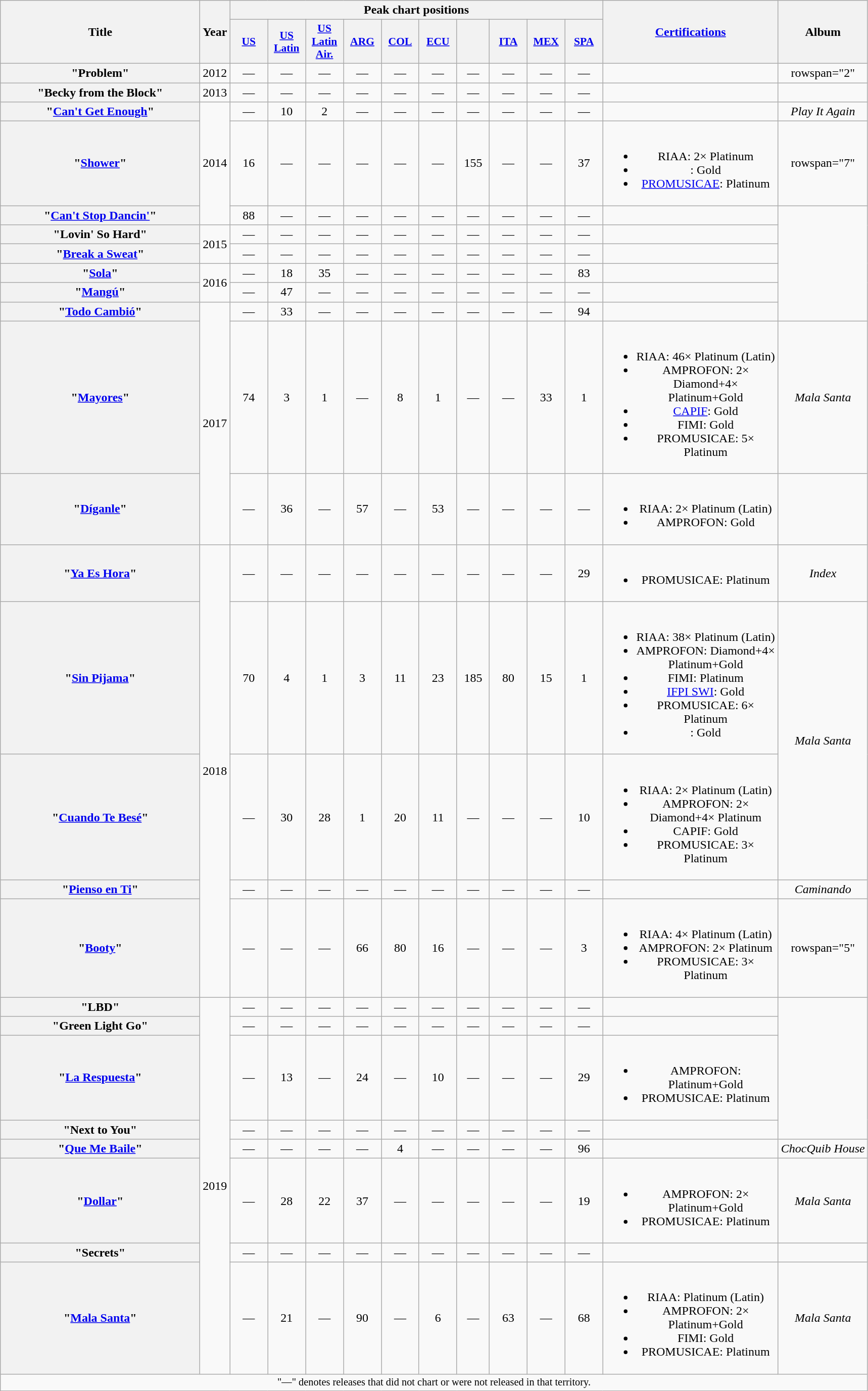<table class="wikitable plainrowheaders" style="text-align:center;">
<tr>
<th scope="col" rowspan="2" style="width:16em;">Title</th>
<th scope="col" rowspan="2" style="width:1em;">Year</th>
<th scope="col" colspan="10">Peak chart positions</th>
<th scope="col" rowspan="2" style="width:14em;"><a href='#'>Certifications</a></th>
<th scope="col" rowspan="2">Album</th>
</tr>
<tr>
<th scope="col" style="width:3em;font-size:90%;"><a href='#'>US</a><br></th>
<th scope="col" style="width:3em;font-size:90%;"><a href='#'>US<br>Latin</a><br></th>
<th scope="col" style="width:3em;font-size:90%;"><a href='#'>US<br>Latin<br>Air.</a><br></th>
<th scope="col" style="width:3em;font-size:90%;"><a href='#'>ARG</a><br></th>
<th scope="col" style="width:3em;font-size:90%;"><a href='#'>COL</a><br></th>
<th scope="col" style="width:3em;font-size:90%;"><a href='#'>ECU</a><br></th>
<th scope="col" style="width:2.5em;font-size:90%;"><a href='#'></a><br></th>
<th scope="col" style="width:3em;font-size:90%;"><a href='#'>ITA</a><br></th>
<th scope="col" style="width:3em;font-size:90%;"><a href='#'>MEX</a><br></th>
<th scope="col" style="width:3em;font-size:90%;"><a href='#'>SPA</a><br></th>
</tr>
<tr>
<th scope="row">"Problem"<br></th>
<td>2012</td>
<td>—</td>
<td>—</td>
<td>—</td>
<td>—</td>
<td>—</td>
<td>—</td>
<td>—</td>
<td>—</td>
<td>—</td>
<td>—</td>
<td></td>
<td>rowspan="2" </td>
</tr>
<tr>
<th scope="row">"Becky from the Block"</th>
<td>2013</td>
<td>—</td>
<td>—</td>
<td>—</td>
<td>—</td>
<td>—</td>
<td>—</td>
<td>—</td>
<td>—</td>
<td>—</td>
<td>—</td>
<td></td>
</tr>
<tr>
<th scope="row">"<a href='#'>Can't Get Enough</a>"<br></th>
<td rowspan="3">2014</td>
<td>—</td>
<td>10</td>
<td>2</td>
<td>—</td>
<td>—</td>
<td>—</td>
<td>—</td>
<td>—</td>
<td>—</td>
<td>—</td>
<td></td>
<td><em>Play It Again</em></td>
</tr>
<tr>
<th scope="row">"<a href='#'>Shower</a>"</th>
<td>16</td>
<td>—</td>
<td>—</td>
<td>—</td>
<td>—</td>
<td>—</td>
<td>155</td>
<td>—</td>
<td>—</td>
<td>37</td>
<td><br><ul><li>RIAA: 2× Platinum</li><li><a href='#'></a>: Gold</li><li><a href='#'>PROMUSICAE</a>: Platinum</li></ul></td>
<td>rowspan="7" </td>
</tr>
<tr>
<th scope="row">"<a href='#'>Can't Stop Dancin'</a>"</th>
<td>88</td>
<td>—</td>
<td>—</td>
<td>—</td>
<td>—</td>
<td>—</td>
<td>—</td>
<td>—</td>
<td>—</td>
<td>—</td>
<td></td>
</tr>
<tr>
<th scope="row">"Lovin' So Hard"</th>
<td rowspan="2">2015</td>
<td>—</td>
<td>—</td>
<td>—</td>
<td>—</td>
<td>—</td>
<td>—</td>
<td>—</td>
<td>—</td>
<td>—</td>
<td>—</td>
<td></td>
</tr>
<tr>
<th scope="row">"<a href='#'>Break a Sweat</a>"</th>
<td>—</td>
<td>—</td>
<td>—</td>
<td>—</td>
<td>—</td>
<td>—</td>
<td>—</td>
<td>—</td>
<td>—</td>
<td>—</td>
<td></td>
</tr>
<tr>
<th scope="row">"<a href='#'>Sola</a>"</th>
<td rowspan="2">2016</td>
<td>—</td>
<td>18</td>
<td>35</td>
<td>—</td>
<td>—</td>
<td>—</td>
<td>—</td>
<td>—</td>
<td>—</td>
<td>83</td>
<td></td>
</tr>
<tr>
<th scope="row">"<a href='#'>Mangú</a>"</th>
<td>—</td>
<td>47</td>
<td>—</td>
<td>—</td>
<td>—</td>
<td>—</td>
<td>—</td>
<td>—</td>
<td>—</td>
<td>—</td>
<td></td>
</tr>
<tr>
<th scope="row">"<a href='#'>Todo Cambió</a>"</th>
<td rowspan="3">2017</td>
<td>—</td>
<td>33</td>
<td>—</td>
<td>—</td>
<td>—</td>
<td>—</td>
<td>—</td>
<td>—</td>
<td>—</td>
<td>94</td>
<td></td>
</tr>
<tr>
<th scope="row">"<a href='#'>Mayores</a>"<br></th>
<td>74</td>
<td>3</td>
<td>1</td>
<td>—</td>
<td>8</td>
<td>1</td>
<td>—</td>
<td>—</td>
<td>33</td>
<td>1</td>
<td><br><ul><li>RIAA: 46× Platinum <span>(Latin)</span></li><li>AMPROFON: 2× Diamond+4× Platinum+Gold</li><li><a href='#'>CAPIF</a>: Gold</li><li>FIMI: Gold</li><li>PROMUSICAE: 5× Platinum</li></ul></td>
<td><em>Mala Santa</em></td>
</tr>
<tr>
<th scope="row">"<a href='#'>Díganle</a>"<br></th>
<td>—</td>
<td>36</td>
<td>—</td>
<td>57</td>
<td>—</td>
<td>53</td>
<td>—</td>
<td>—</td>
<td>—</td>
<td>—</td>
<td><br><ul><li>RIAA: 2× Platinum <span>(Latin)</span></li><li>AMPROFON: Gold</li></ul></td>
<td></td>
</tr>
<tr>
<th scope="row">"<a href='#'>Ya Es Hora</a>"<br></th>
<td rowspan="5">2018</td>
<td>—</td>
<td>—</td>
<td>—</td>
<td>—</td>
<td>—</td>
<td>—</td>
<td>—</td>
<td>—</td>
<td>—</td>
<td>29</td>
<td><br><ul><li>PROMUSICAE: Platinum</li></ul></td>
<td><em>Index </em></td>
</tr>
<tr>
<th scope="row">"<a href='#'>Sin Pijama</a>"<br></th>
<td>70</td>
<td>4</td>
<td>1</td>
<td>3</td>
<td>11</td>
<td>23</td>
<td>185</td>
<td>80</td>
<td>15</td>
<td>1</td>
<td><br><ul><li>RIAA: 38× Platinum <span>(Latin)</span></li><li>AMPROFON: Diamond+4× Platinum+Gold</li><li>FIMI: Platinum</li><li><a href='#'>IFPI SWI</a>: Gold</li><li>PROMUSICAE: 6× Platinum</li><li><a href='#'></a>: Gold</li></ul></td>
<td rowspan="2"><em>Mala Santa</em></td>
</tr>
<tr>
<th scope="row">"<a href='#'>Cuando Te Besé</a>"<br></th>
<td>—</td>
<td>30</td>
<td>28</td>
<td>1</td>
<td>20</td>
<td>11</td>
<td>—</td>
<td>—</td>
<td>—</td>
<td>10</td>
<td><br><ul><li>RIAA: 2× Platinum <span>(Latin)</span></li><li>AMPROFON: 2× Diamond+4× Platinum</li><li>CAPIF: Gold</li><li>PROMUSICAE: 3× Platinum</li></ul></td>
</tr>
<tr>
<th scope="row">"<a href='#'>Pienso en Ti</a>"<br></th>
<td>—</td>
<td>—</td>
<td>—</td>
<td>—</td>
<td>—</td>
<td>—</td>
<td>—</td>
<td>—</td>
<td>—</td>
<td>—</td>
<td></td>
<td><em>Caminando</em></td>
</tr>
<tr>
<th scope="row">"<a href='#'>Booty</a>"<br></th>
<td>—</td>
<td>—</td>
<td>—</td>
<td>66</td>
<td>80</td>
<td>16</td>
<td>—</td>
<td>—</td>
<td>—</td>
<td>3</td>
<td><br><ul><li>RIAA: 4× Platinum <span>(Latin)</span></li><li>AMPROFON: 2× Platinum</li><li>PROMUSICAE: 3× Platinum</li></ul></td>
<td>rowspan="5" </td>
</tr>
<tr>
<th scope="row">"LBD"</th>
<td rowspan="8">2019</td>
<td>—</td>
<td>—</td>
<td>—</td>
<td>—</td>
<td>—</td>
<td>—</td>
<td>—</td>
<td>—</td>
<td>—</td>
<td>—</td>
<td></td>
</tr>
<tr>
<th scope="row">"Green Light Go"</th>
<td>—</td>
<td>—</td>
<td>—</td>
<td>—</td>
<td>—</td>
<td>—</td>
<td>—</td>
<td>—</td>
<td>—</td>
<td>—</td>
<td></td>
</tr>
<tr>
<th scope="row">"<a href='#'>La Respuesta</a>"<br></th>
<td>—</td>
<td>13</td>
<td>—</td>
<td>24</td>
<td>—</td>
<td>10</td>
<td>—</td>
<td>—</td>
<td>—</td>
<td>29</td>
<td><br><ul><li>AMPROFON: Platinum+Gold</li><li>PROMUSICAE: Platinum</li></ul></td>
</tr>
<tr>
<th scope="row">"Next to You"<br></th>
<td>—</td>
<td>—</td>
<td>—</td>
<td>—</td>
<td>—</td>
<td>—</td>
<td>—</td>
<td>—</td>
<td>—</td>
<td>—</td>
<td></td>
</tr>
<tr>
<th scope="row">"<a href='#'>Que Me Baile</a>"<br></th>
<td>—</td>
<td>—</td>
<td>—</td>
<td>—</td>
<td>4</td>
<td>—</td>
<td>—</td>
<td>—</td>
<td>—</td>
<td>96</td>
<td></td>
<td><em>ChocQuib House</em></td>
</tr>
<tr>
<th scope="row">"<a href='#'>Dollar</a>"<br></th>
<td>—</td>
<td>28</td>
<td>22</td>
<td>37</td>
<td>—</td>
<td>—</td>
<td>—</td>
<td>—</td>
<td>—</td>
<td>19</td>
<td><br><ul><li>AMPROFON: 2× Platinum+Gold</li><li>PROMUSICAE: Platinum</li></ul></td>
<td><em>Mala Santa</em></td>
</tr>
<tr>
<th scope="row">"Secrets"</th>
<td>—</td>
<td>—</td>
<td>—</td>
<td>—</td>
<td>—</td>
<td>—</td>
<td>—</td>
<td>—</td>
<td>—</td>
<td>—</td>
<td></td>
<td></td>
</tr>
<tr>
<th scope="row">"<a href='#'>Mala Santa</a>"</th>
<td>—</td>
<td>21</td>
<td>—</td>
<td>90</td>
<td>—</td>
<td>6</td>
<td>—</td>
<td>63</td>
<td>—</td>
<td>68</td>
<td><br><ul><li>RIAA: Platinum <span>(Latin)</span></li><li>AMPROFON: 2× Platinum+Gold</li><li>FIMI: Gold</li><li>PROMUSICAE: Platinum</li></ul></td>
<td><em>Mala Santa</em></td>
</tr>
<tr>
<td colspan="14" style="text-align:center; font-size:85%;">"—" denotes releases that did not chart or were not released in that territory.</td>
</tr>
</table>
